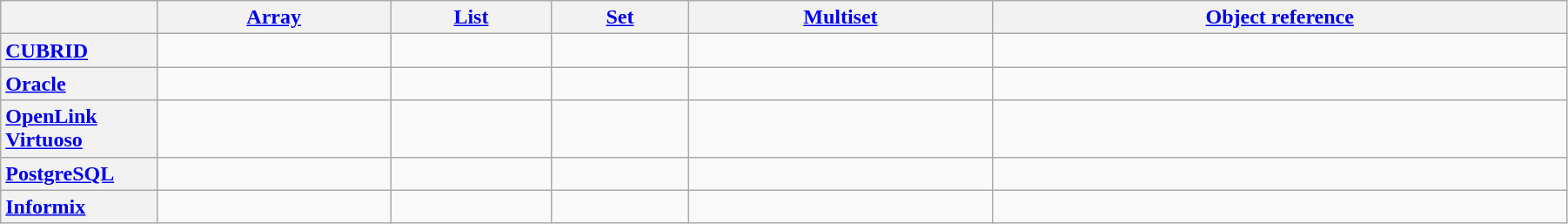<table class="wikitable" style="width: 95%; text-align: center">
<tr>
<th style="width: 10%"></th>
<th><a href='#'>Array</a></th>
<th><a href='#'>List</a></th>
<th><a href='#'>Set</a></th>
<th><a href='#'>Multiset</a></th>
<th><a href='#'>Object reference</a></th>
</tr>
<tr>
<th style="text-align:left;"><a href='#'>CUBRID</a></th>
<td></td>
<td></td>
<td></td>
<td></td>
<td></td>
</tr>
<tr>
<th style="text-align:left;"><a href='#'>Oracle</a></th>
<td></td>
<td></td>
<td></td>
<td></td>
<td></td>
</tr>
<tr>
<th style="text-align:left;"><a href='#'>OpenLink Virtuoso</a></th>
<td></td>
<td></td>
<td></td>
<td></td>
<td></td>
</tr>
<tr>
<th style="text-align:left;"><a href='#'>PostgreSQL</a></th>
<td></td>
<td></td>
<td></td>
<td></td>
<td></td>
</tr>
<tr>
<th style="text-align:left;"><a href='#'>Informix</a></th>
<td></td>
<td></td>
<td></td>
<td></td>
<td></td>
</tr>
</table>
